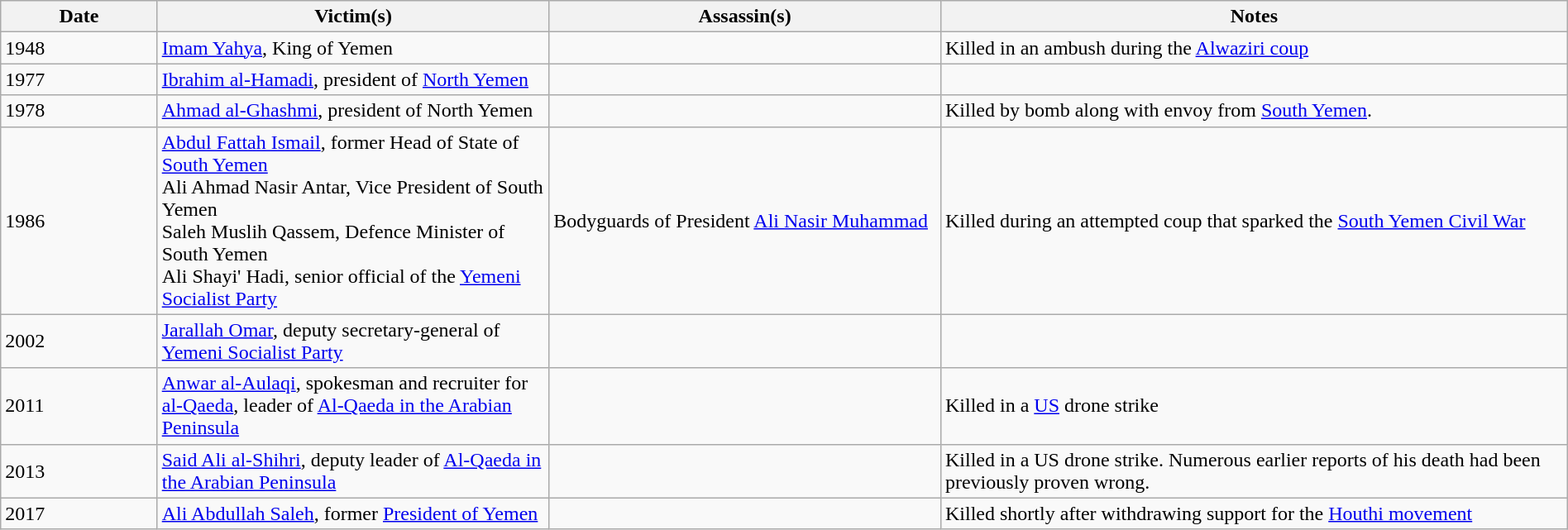<table class="wikitable"  style="width:100%">
<tr>
<th style="width:10%">Date</th>
<th style="width:25%">Victim(s)</th>
<th style="width:25%">Assassin(s)</th>
<th style="width:40%">Notes</th>
</tr>
<tr>
<td>1948</td>
<td><a href='#'>Imam Yahya</a>, King of Yemen</td>
<td></td>
<td>Killed in an ambush during the <a href='#'>Alwaziri coup</a></td>
</tr>
<tr>
<td>1977</td>
<td><a href='#'>Ibrahim al-Hamadi</a>, president of <a href='#'>North Yemen</a></td>
<td></td>
<td></td>
</tr>
<tr>
<td>1978</td>
<td><a href='#'>Ahmad al-Ghashmi</a>, president of North Yemen</td>
<td></td>
<td>Killed by bomb along with envoy from <a href='#'>South Yemen</a>.</td>
</tr>
<tr>
<td>1986</td>
<td><a href='#'>Abdul Fattah Ismail</a>, former Head of State of <a href='#'>South Yemen</a><br>Ali Ahmad Nasir Antar, Vice President of South Yemen<br>Saleh Muslih Qassem, Defence Minister of South Yemen<br>Ali Shayi' Hadi, senior official of the <a href='#'>Yemeni Socialist Party</a></td>
<td>Bodyguards of President <a href='#'>Ali Nasir Muhammad</a></td>
<td>Killed during an attempted coup that sparked the <a href='#'>South Yemen Civil War</a></td>
</tr>
<tr>
<td>2002</td>
<td><a href='#'>Jarallah Omar</a>, deputy secretary-general of <a href='#'>Yemeni Socialist Party</a></td>
<td></td>
<td></td>
</tr>
<tr>
<td>2011</td>
<td><a href='#'>Anwar al-Aulaqi</a>, spokesman and recruiter for <a href='#'>al-Qaeda</a>, leader of <a href='#'>Al-Qaeda in the Arabian Peninsula</a></td>
<td></td>
<td>Killed in a <a href='#'>US</a> drone strike</td>
</tr>
<tr>
<td>2013</td>
<td><a href='#'>Said Ali al-Shihri</a>, deputy leader of <a href='#'>Al-Qaeda in the Arabian Peninsula</a></td>
<td></td>
<td>Killed in a US drone strike. Numerous earlier reports of his death had been previously proven wrong.</td>
</tr>
<tr>
<td>2017</td>
<td><a href='#'>Ali Abdullah Saleh</a>, former <a href='#'>President of Yemen</a></td>
<td></td>
<td>Killed shortly after withdrawing support for the <a href='#'>Houthi movement</a></td>
</tr>
</table>
